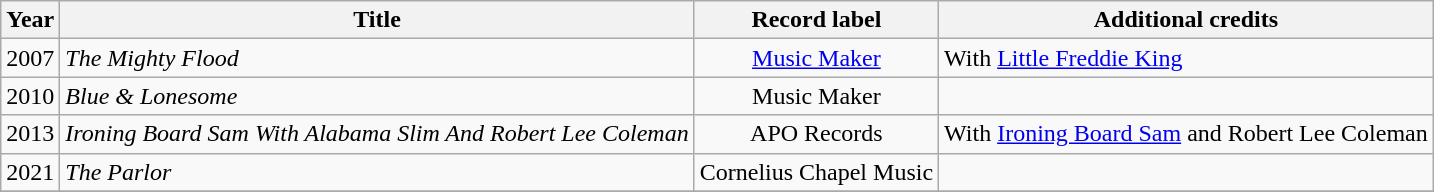<table class="wikitable sortable">
<tr>
<th>Year</th>
<th>Title</th>
<th>Record label</th>
<th>Additional credits</th>
</tr>
<tr>
<td>2007</td>
<td><em>The Mighty Flood</em></td>
<td style="text-align:center;"><a href='#'>Music Maker</a></td>
<td>With <a href='#'>Little Freddie King</a></td>
</tr>
<tr>
<td>2010</td>
<td><em>Blue & Lonesome</em></td>
<td style="text-align:center;">Music Maker</td>
<td></td>
</tr>
<tr>
<td>2013</td>
<td><em>Ironing Board Sam With Alabama Slim And Robert Lee Coleman</em></td>
<td style="text-align:center;">APO Records</td>
<td>With <a href='#'>Ironing Board Sam</a> and Robert Lee Coleman</td>
</tr>
<tr>
<td>2021</td>
<td><em>The Parlor</em></td>
<td style="text-align:center;">Cornelius Chapel Music</td>
<td></td>
</tr>
<tr>
</tr>
</table>
